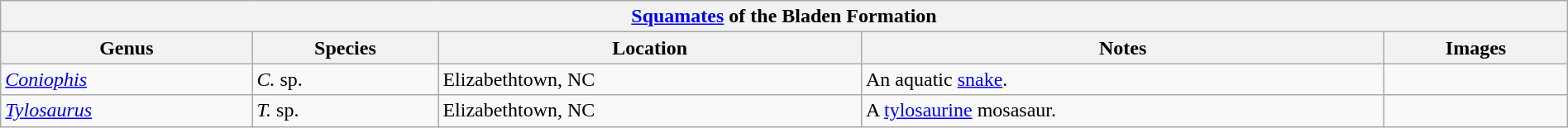<table class="wikitable" width="100%" align="center">
<tr>
<th colspan="7" align="center"><strong><a href='#'>Squamates</a> of the Bladen Formation</strong></th>
</tr>
<tr>
<th>Genus</th>
<th>Species</th>
<th>Location</th>
<th>Notes</th>
<th>Images</th>
</tr>
<tr>
<td><em><a href='#'>Coniophis</a></em></td>
<td><em>C.</em> sp.</td>
<td>Elizabethtown, NC</td>
<td>An aquatic <a href='#'>snake</a>.</td>
<td></td>
</tr>
<tr>
<td><em><a href='#'>Tylosaurus</a></em></td>
<td><em>T.</em> sp.</td>
<td>Elizabethtown, NC</td>
<td>A <a href='#'>tylosaurine</a> mosasaur.</td>
<td></td>
</tr>
</table>
